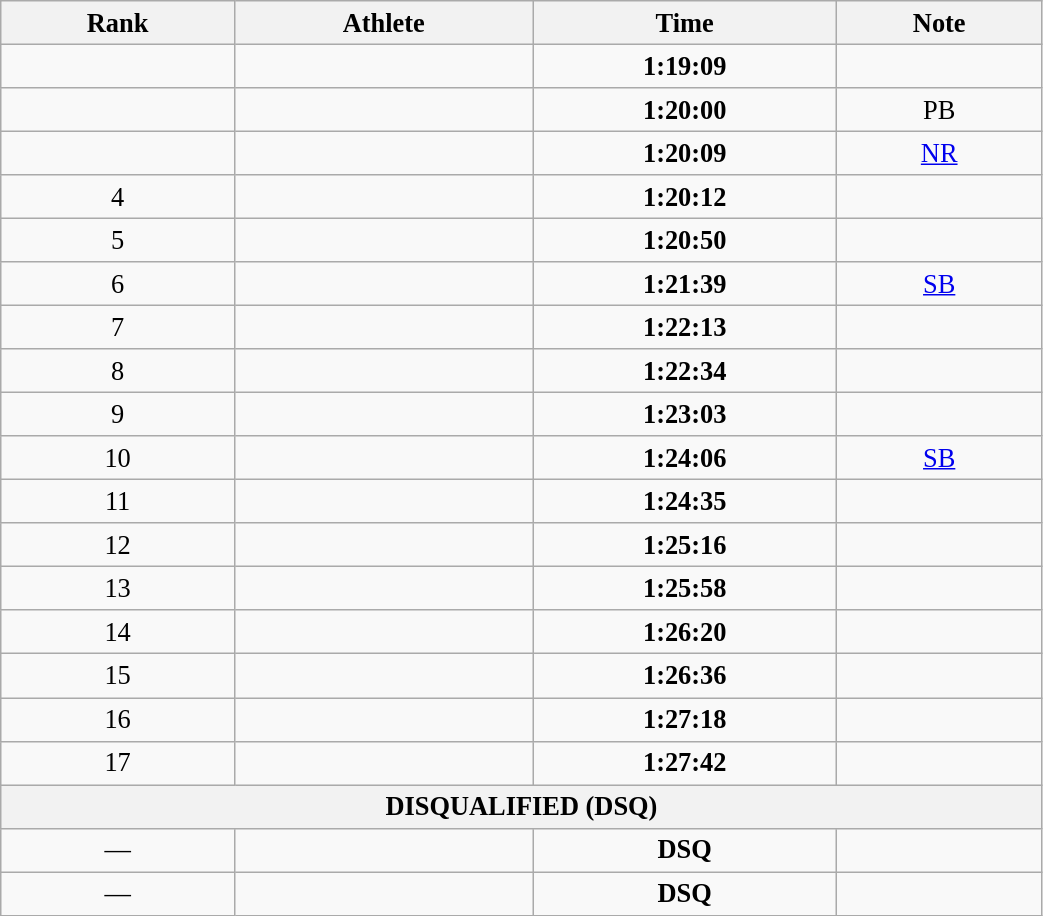<table class="wikitable" style=" text-align:center; font-size:110%;" width="55%">
<tr>
<th>Rank</th>
<th>Athlete</th>
<th>Time</th>
<th>Note</th>
</tr>
<tr>
<td></td>
<td align=left></td>
<td><strong>1:19:09</strong></td>
<td></td>
</tr>
<tr>
<td></td>
<td align=left></td>
<td><strong>1:20:00</strong></td>
<td>PB</td>
</tr>
<tr>
<td></td>
<td align=left></td>
<td><strong>1:20:09</strong></td>
<td><a href='#'>NR</a></td>
</tr>
<tr>
<td>4</td>
<td align=left></td>
<td><strong>1:20:12</strong></td>
<td></td>
</tr>
<tr>
<td>5</td>
<td align=left></td>
<td><strong>1:20:50</strong></td>
<td></td>
</tr>
<tr>
<td>6</td>
<td align=left></td>
<td><strong>1:21:39</strong></td>
<td><a href='#'>SB</a></td>
</tr>
<tr>
<td>7</td>
<td align=left></td>
<td><strong>1:22:13</strong></td>
<td></td>
</tr>
<tr>
<td>8</td>
<td align=left></td>
<td><strong>1:22:34</strong></td>
<td></td>
</tr>
<tr>
<td>9</td>
<td align=left></td>
<td><strong>1:23:03</strong></td>
<td></td>
</tr>
<tr>
<td>10</td>
<td align=left></td>
<td><strong>1:24:06</strong></td>
<td><a href='#'>SB</a></td>
</tr>
<tr>
<td>11</td>
<td align=left></td>
<td><strong>1:24:35</strong></td>
<td></td>
</tr>
<tr>
<td>12</td>
<td align=left></td>
<td><strong>1:25:16</strong></td>
<td></td>
</tr>
<tr>
<td>13</td>
<td align=left></td>
<td><strong>1:25:58</strong></td>
<td></td>
</tr>
<tr>
<td>14</td>
<td align=left></td>
<td><strong>1:26:20</strong></td>
<td></td>
</tr>
<tr>
<td>15</td>
<td align=left></td>
<td><strong>1:26:36</strong></td>
<td></td>
</tr>
<tr>
<td>16</td>
<td align=left></td>
<td><strong>1:27:18</strong></td>
<td></td>
</tr>
<tr>
<td>17</td>
<td align=left></td>
<td><strong>1:27:42</strong></td>
<td></td>
</tr>
<tr>
<th colspan="4">DISQUALIFIED (DSQ)</th>
</tr>
<tr>
<td>—</td>
<td align=left></td>
<td><strong>DSQ </strong></td>
<td></td>
</tr>
<tr>
<td>—</td>
<td align=left></td>
<td><strong>DSQ </strong></td>
<td></td>
</tr>
</table>
